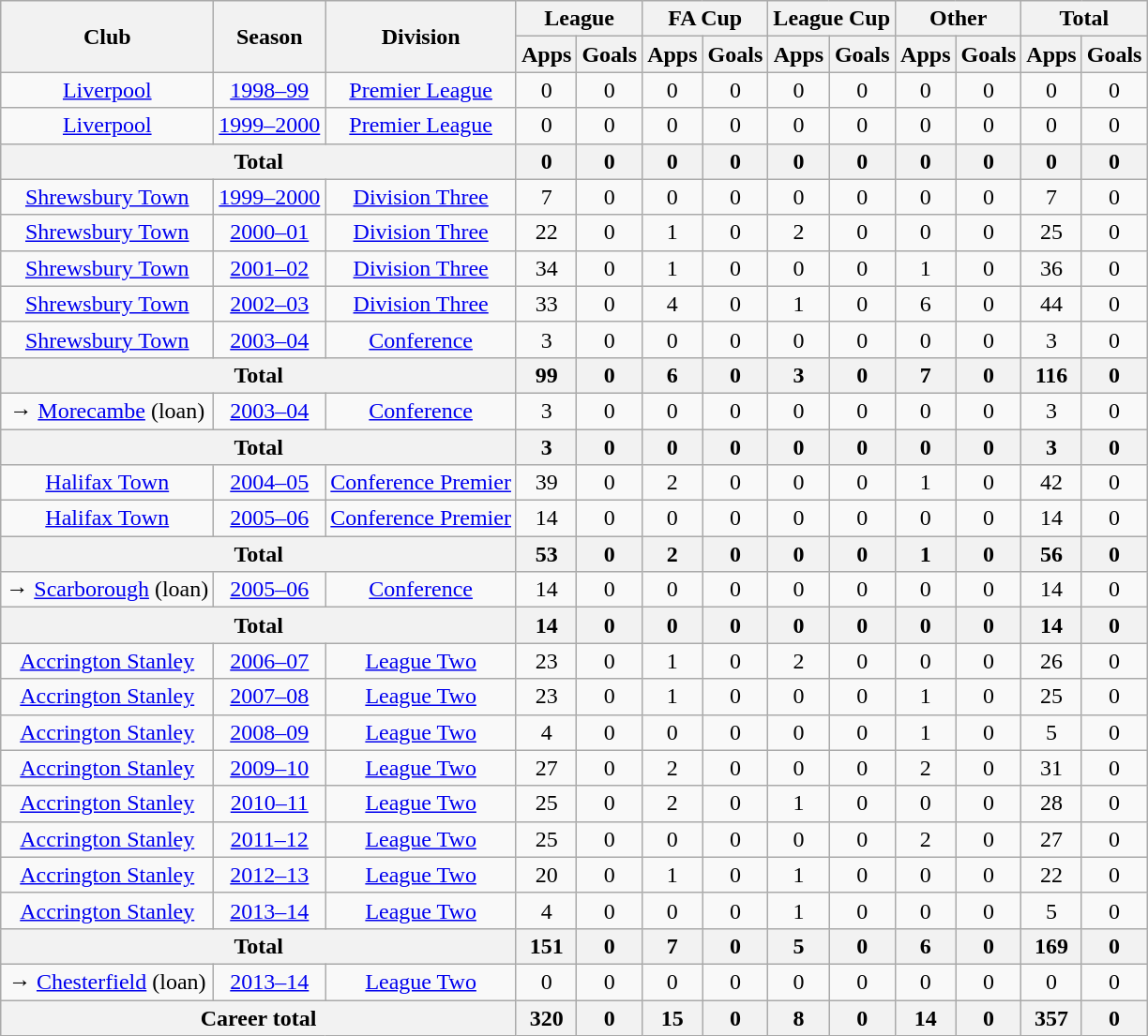<table class="wikitable" style="text-align:center">
<tr>
<th rowspan="2">Club</th>
<th rowspan="2">Season</th>
<th rowspan="2">Division</th>
<th colspan="2">League</th>
<th colspan="2">FA Cup</th>
<th colspan="2">League Cup</th>
<th colspan="2">Other</th>
<th colspan="2">Total</th>
</tr>
<tr>
<th>Apps</th>
<th>Goals</th>
<th>Apps</th>
<th>Goals</th>
<th>Apps</th>
<th>Goals</th>
<th>Apps</th>
<th>Goals</th>
<th>Apps</th>
<th>Goals</th>
</tr>
<tr>
<td><a href='#'>Liverpool</a></td>
<td><a href='#'>1998–99</a></td>
<td><a href='#'>Premier League</a></td>
<td>0</td>
<td>0</td>
<td>0</td>
<td>0</td>
<td>0</td>
<td>0</td>
<td>0</td>
<td>0</td>
<td>0</td>
<td>0</td>
</tr>
<tr>
<td><a href='#'>Liverpool</a></td>
<td><a href='#'>1999–2000</a></td>
<td><a href='#'>Premier League</a></td>
<td>0</td>
<td>0</td>
<td>0</td>
<td>0</td>
<td>0</td>
<td>0</td>
<td>0</td>
<td>0</td>
<td>0</td>
<td>0</td>
</tr>
<tr>
<th colspan="3">Total</th>
<th>0</th>
<th>0</th>
<th>0</th>
<th>0</th>
<th>0</th>
<th>0</th>
<th>0</th>
<th>0</th>
<th>0</th>
<th>0</th>
</tr>
<tr>
<td><a href='#'>Shrewsbury Town</a></td>
<td><a href='#'>1999–2000</a></td>
<td><a href='#'>Division Three</a></td>
<td>7</td>
<td>0</td>
<td>0</td>
<td>0</td>
<td>0</td>
<td>0</td>
<td>0</td>
<td>0</td>
<td>7</td>
<td>0</td>
</tr>
<tr>
<td><a href='#'>Shrewsbury Town</a></td>
<td><a href='#'>2000–01</a></td>
<td><a href='#'>Division Three</a></td>
<td>22</td>
<td>0</td>
<td>1</td>
<td>0</td>
<td>2</td>
<td>0</td>
<td>0</td>
<td>0</td>
<td>25</td>
<td>0</td>
</tr>
<tr>
<td><a href='#'>Shrewsbury Town</a></td>
<td><a href='#'>2001–02</a></td>
<td><a href='#'>Division Three</a></td>
<td>34</td>
<td>0</td>
<td>1</td>
<td>0</td>
<td>0</td>
<td>0</td>
<td>1</td>
<td>0</td>
<td>36</td>
<td>0</td>
</tr>
<tr>
<td><a href='#'>Shrewsbury Town</a></td>
<td><a href='#'>2002–03</a></td>
<td><a href='#'>Division Three</a></td>
<td>33</td>
<td>0</td>
<td>4</td>
<td>0</td>
<td>1</td>
<td>0</td>
<td>6</td>
<td>0</td>
<td>44</td>
<td>0</td>
</tr>
<tr>
<td><a href='#'>Shrewsbury Town</a></td>
<td><a href='#'>2003–04</a></td>
<td><a href='#'>Conference</a></td>
<td>3</td>
<td>0</td>
<td>0</td>
<td>0</td>
<td>0</td>
<td>0</td>
<td>0</td>
<td>0</td>
<td>3</td>
<td>0</td>
</tr>
<tr>
<th colspan="3">Total</th>
<th>99</th>
<th>0</th>
<th>6</th>
<th>0</th>
<th>3</th>
<th>0</th>
<th>7</th>
<th>0</th>
<th>116</th>
<th>0</th>
</tr>
<tr>
<td>→ <a href='#'>Morecambe</a> (loan)</td>
<td><a href='#'>2003–04</a></td>
<td><a href='#'>Conference</a></td>
<td>3</td>
<td>0</td>
<td>0</td>
<td>0</td>
<td>0</td>
<td>0</td>
<td>0</td>
<td>0</td>
<td>3</td>
<td>0</td>
</tr>
<tr>
<th colspan="3">Total</th>
<th>3</th>
<th>0</th>
<th>0</th>
<th>0</th>
<th>0</th>
<th>0</th>
<th>0</th>
<th>0</th>
<th>3</th>
<th>0</th>
</tr>
<tr>
<td><a href='#'>Halifax Town</a></td>
<td><a href='#'>2004–05</a></td>
<td><a href='#'>Conference Premier</a></td>
<td>39</td>
<td>0</td>
<td>2</td>
<td>0</td>
<td>0</td>
<td>0</td>
<td>1</td>
<td>0</td>
<td>42</td>
<td>0</td>
</tr>
<tr>
<td><a href='#'>Halifax Town</a></td>
<td><a href='#'>2005–06</a></td>
<td><a href='#'>Conference Premier</a></td>
<td>14</td>
<td>0</td>
<td>0</td>
<td>0</td>
<td>0</td>
<td>0</td>
<td>0</td>
<td>0</td>
<td>14</td>
<td>0</td>
</tr>
<tr>
<th colspan="3">Total</th>
<th>53</th>
<th>0</th>
<th>2</th>
<th>0</th>
<th>0</th>
<th>0</th>
<th>1</th>
<th>0</th>
<th>56</th>
<th>0</th>
</tr>
<tr>
<td>→ <a href='#'>Scarborough</a> (loan)</td>
<td><a href='#'>2005–06</a></td>
<td><a href='#'>Conference</a></td>
<td>14</td>
<td>0</td>
<td>0</td>
<td>0</td>
<td>0</td>
<td>0</td>
<td>0</td>
<td>0</td>
<td>14</td>
<td>0</td>
</tr>
<tr>
<th colspan="3">Total</th>
<th>14</th>
<th>0</th>
<th>0</th>
<th>0</th>
<th>0</th>
<th>0</th>
<th>0</th>
<th>0</th>
<th>14</th>
<th>0</th>
</tr>
<tr>
<td><a href='#'>Accrington Stanley</a></td>
<td><a href='#'>2006–07</a></td>
<td><a href='#'>League Two</a></td>
<td>23</td>
<td>0</td>
<td>1</td>
<td>0</td>
<td>2</td>
<td>0</td>
<td>0</td>
<td>0</td>
<td>26</td>
<td>0</td>
</tr>
<tr>
<td><a href='#'>Accrington Stanley</a></td>
<td><a href='#'>2007–08</a></td>
<td><a href='#'>League Two</a></td>
<td>23</td>
<td>0</td>
<td>1</td>
<td>0</td>
<td>0</td>
<td>0</td>
<td>1</td>
<td>0</td>
<td>25</td>
<td>0</td>
</tr>
<tr>
<td><a href='#'>Accrington Stanley</a></td>
<td><a href='#'>2008–09</a></td>
<td><a href='#'>League Two</a></td>
<td>4</td>
<td>0</td>
<td>0</td>
<td>0</td>
<td>0</td>
<td>0</td>
<td>1</td>
<td>0</td>
<td>5</td>
<td>0</td>
</tr>
<tr>
<td><a href='#'>Accrington Stanley</a></td>
<td><a href='#'>2009–10</a></td>
<td><a href='#'>League Two</a></td>
<td>27</td>
<td>0</td>
<td>2</td>
<td>0</td>
<td>0</td>
<td>0</td>
<td>2</td>
<td>0</td>
<td>31</td>
<td>0</td>
</tr>
<tr>
<td><a href='#'>Accrington Stanley</a></td>
<td><a href='#'>2010–11</a></td>
<td><a href='#'>League Two</a></td>
<td>25</td>
<td>0</td>
<td>2</td>
<td>0</td>
<td>1</td>
<td>0</td>
<td>0</td>
<td>0</td>
<td>28</td>
<td>0</td>
</tr>
<tr>
<td><a href='#'>Accrington Stanley</a></td>
<td><a href='#'>2011–12</a></td>
<td><a href='#'>League Two</a></td>
<td>25</td>
<td>0</td>
<td>0</td>
<td>0</td>
<td>0</td>
<td>0</td>
<td>2</td>
<td>0</td>
<td>27</td>
<td>0</td>
</tr>
<tr>
<td><a href='#'>Accrington Stanley</a></td>
<td><a href='#'>2012–13</a></td>
<td><a href='#'>League Two</a></td>
<td>20</td>
<td>0</td>
<td>1</td>
<td>0</td>
<td>1</td>
<td>0</td>
<td>0</td>
<td>0</td>
<td>22</td>
<td>0</td>
</tr>
<tr>
<td><a href='#'>Accrington Stanley</a></td>
<td><a href='#'>2013–14</a></td>
<td><a href='#'>League Two</a></td>
<td>4</td>
<td>0</td>
<td>0</td>
<td>0</td>
<td>1</td>
<td>0</td>
<td>0</td>
<td>0</td>
<td>5</td>
<td>0</td>
</tr>
<tr>
<th colspan="3">Total</th>
<th>151</th>
<th>0</th>
<th>7</th>
<th>0</th>
<th>5</th>
<th>0</th>
<th>6</th>
<th>0</th>
<th>169</th>
<th>0</th>
</tr>
<tr>
<td>→ <a href='#'>Chesterfield</a> (loan)</td>
<td><a href='#'>2013–14</a></td>
<td><a href='#'>League Two</a></td>
<td>0</td>
<td>0</td>
<td>0</td>
<td>0</td>
<td>0</td>
<td>0</td>
<td>0</td>
<td>0</td>
<td>0</td>
<td>0</td>
</tr>
<tr>
<th colspan="3">Career total</th>
<th>320</th>
<th>0</th>
<th>15</th>
<th>0</th>
<th>8</th>
<th>0</th>
<th>14</th>
<th>0</th>
<th>357</th>
<th>0</th>
</tr>
</table>
